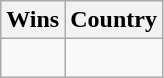<table class="wikitable">
<tr>
<th>Wins</th>
<th>Country</th>
</tr>
<tr>
<td></td>
<td><br></td>
</tr>
</table>
